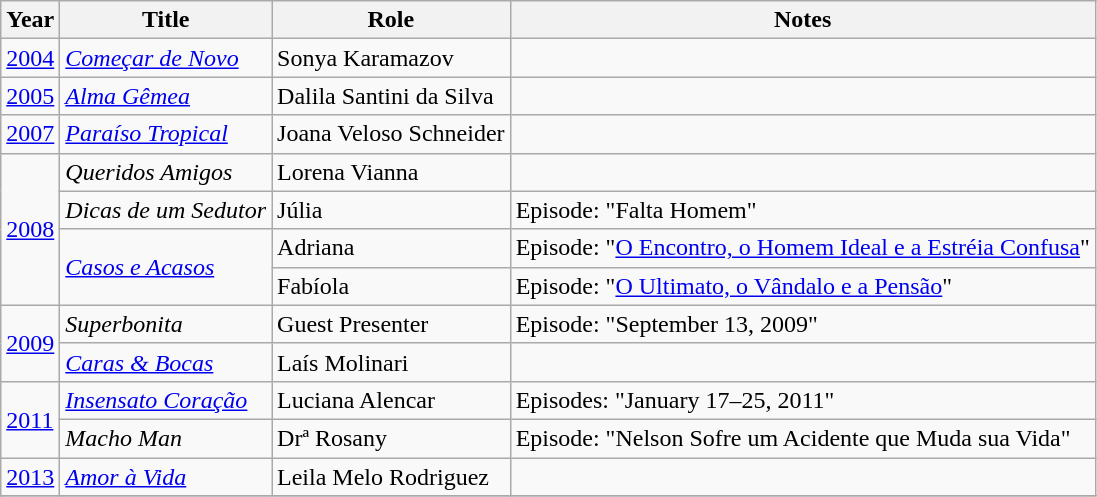<table class="wikitable">
<tr>
<th>Year</th>
<th>Title</th>
<th>Role</th>
<th>Notes</th>
</tr>
<tr>
<td><a href='#'>2004</a></td>
<td><em><a href='#'>Começar de Novo</a></em></td>
<td>Sonya Karamazov</td>
<td></td>
</tr>
<tr>
<td><a href='#'>2005</a></td>
<td><em><a href='#'>Alma Gêmea</a></em></td>
<td>Dalila Santini da Silva</td>
<td></td>
</tr>
<tr>
<td><a href='#'>2007</a></td>
<td><em><a href='#'>Paraíso Tropical</a></em></td>
<td>Joana Veloso Schneider</td>
<td></td>
</tr>
<tr>
<td rowspan="4"><a href='#'>2008</a></td>
<td><em>Queridos Amigos</em></td>
<td>Lorena Vianna</td>
<td></td>
</tr>
<tr>
<td><em>Dicas de um Sedutor</em></td>
<td>Júlia</td>
<td>Episode: "Falta Homem"</td>
</tr>
<tr>
<td rowspan="2"><em><a href='#'>Casos e Acasos</a></em></td>
<td>Adriana</td>
<td>Episode: "<a href='#'>O Encontro, o Homem Ideal e a Estréia Confusa</a>"</td>
</tr>
<tr>
<td>Fabíola</td>
<td>Episode: "<a href='#'>O Ultimato, o Vândalo e a Pensão</a>"</td>
</tr>
<tr>
<td rowspan="2"><a href='#'>2009</a></td>
<td><em>Superbonita</em></td>
<td>Guest Presenter</td>
<td>Episode: "September 13, 2009"</td>
</tr>
<tr>
<td><em><a href='#'>Caras & Bocas</a></em></td>
<td>Laís Molinari</td>
<td></td>
</tr>
<tr>
<td rowspan="2"><a href='#'>2011</a></td>
<td><em><a href='#'>Insensato Coração</a></em></td>
<td>Luciana Alencar</td>
<td>Episodes: "January 17–25, 2011"</td>
</tr>
<tr>
<td><em>Macho Man</em></td>
<td>Drª Rosany</td>
<td>Episode: "Nelson Sofre um Acidente que Muda sua Vida"</td>
</tr>
<tr>
<td><a href='#'>2013</a></td>
<td><em><a href='#'>Amor à Vida</a></em></td>
<td>Leila Melo Rodriguez</td>
<td></td>
</tr>
<tr>
</tr>
</table>
